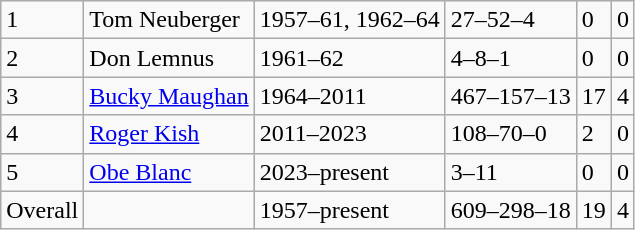<table class=wikitable>
<tr>
<td>1</td>
<td>Tom Neuberger</td>
<td>1957–61, 1962–64</td>
<td>27–52–4</td>
<td>0</td>
<td>0</td>
</tr>
<tr>
<td>2</td>
<td>Don Lemnus</td>
<td>1961–62</td>
<td>4–8–1</td>
<td>0</td>
<td>0</td>
</tr>
<tr>
<td>3</td>
<td><a href='#'>Bucky Maughan</a></td>
<td>1964–2011</td>
<td>467–157–13</td>
<td>17</td>
<td>4</td>
</tr>
<tr>
<td>4</td>
<td><a href='#'>Roger Kish</a></td>
<td>2011–2023</td>
<td>108–70–0</td>
<td>2</td>
<td>0</td>
</tr>
<tr>
<td>5</td>
<td><a href='#'>Obe Blanc</a></td>
<td>2023–present</td>
<td>3–11</td>
<td>0</td>
<td>0</td>
</tr>
<tr>
<td>Overall</td>
<td></td>
<td>1957–present</td>
<td>609–298–18</td>
<td>19</td>
<td>4</td>
</tr>
</table>
